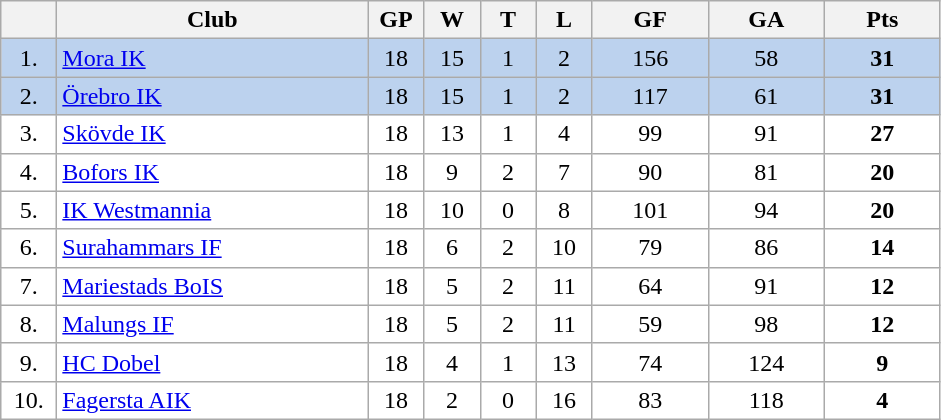<table class="wikitable">
<tr>
<th width="30"></th>
<th width="200">Club</th>
<th width="30">GP</th>
<th width="30">W</th>
<th width="30">T</th>
<th width="30">L</th>
<th width="70">GF</th>
<th width="70">GA</th>
<th width="70">Pts</th>
</tr>
<tr bgcolor="#BCD2EE" align="center">
<td>1.</td>
<td align="left"><a href='#'>Mora IK</a></td>
<td>18</td>
<td>15</td>
<td>1</td>
<td>2</td>
<td>156</td>
<td>58</td>
<td><strong>31</strong></td>
</tr>
<tr bgcolor="#BCD2EE" align="center">
<td>2.</td>
<td align="left"><a href='#'>Örebro IK</a></td>
<td>18</td>
<td>15</td>
<td>1</td>
<td>2</td>
<td>117</td>
<td>61</td>
<td><strong>31</strong></td>
</tr>
<tr bgcolor="#FFFFFF" align="center">
<td>3.</td>
<td align="left"><a href='#'>Skövde IK</a></td>
<td>18</td>
<td>13</td>
<td>1</td>
<td>4</td>
<td>99</td>
<td>91</td>
<td><strong>27</strong></td>
</tr>
<tr bgcolor="#FFFFFF" align="center">
<td>4.</td>
<td align="left"><a href='#'>Bofors IK</a></td>
<td>18</td>
<td>9</td>
<td>2</td>
<td>7</td>
<td>90</td>
<td>81</td>
<td><strong>20</strong></td>
</tr>
<tr bgcolor="#FFFFFF" align="center">
<td>5.</td>
<td align="left"><a href='#'>IK Westmannia</a></td>
<td>18</td>
<td>10</td>
<td>0</td>
<td>8</td>
<td>101</td>
<td>94</td>
<td><strong>20</strong></td>
</tr>
<tr bgcolor="#FFFFFF" align="center">
<td>6.</td>
<td align="left"><a href='#'>Surahammars IF</a></td>
<td>18</td>
<td>6</td>
<td>2</td>
<td>10</td>
<td>79</td>
<td>86</td>
<td><strong>14</strong></td>
</tr>
<tr bgcolor="#FFFFFF" align="center">
<td>7.</td>
<td align="left"><a href='#'>Mariestads BoIS</a></td>
<td>18</td>
<td>5</td>
<td>2</td>
<td>11</td>
<td>64</td>
<td>91</td>
<td><strong>12</strong></td>
</tr>
<tr bgcolor="#FFFFFF" align="center">
<td>8.</td>
<td align="left"><a href='#'>Malungs IF</a></td>
<td>18</td>
<td>5</td>
<td>2</td>
<td>11</td>
<td>59</td>
<td>98</td>
<td><strong>12</strong></td>
</tr>
<tr bgcolor="#FFFFFF" align="center">
<td>9.</td>
<td align="left"><a href='#'>HC Dobel</a></td>
<td>18</td>
<td>4</td>
<td>1</td>
<td>13</td>
<td>74</td>
<td>124</td>
<td><strong>9</strong></td>
</tr>
<tr bgcolor="#FFFFFF" align="center">
<td>10.</td>
<td align="left"><a href='#'>Fagersta AIK</a></td>
<td>18</td>
<td>2</td>
<td>0</td>
<td>16</td>
<td>83</td>
<td>118</td>
<td><strong>4</strong></td>
</tr>
</table>
